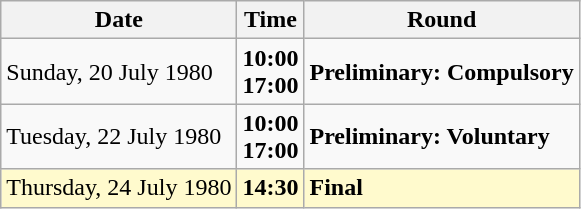<table class="wikitable">
<tr>
<th>Date</th>
<th>Time</th>
<th>Round</th>
</tr>
<tr>
<td>Sunday, 20 July 1980</td>
<td><strong>10:00</strong><br><strong>17:00</strong></td>
<td><strong>Preliminary: Compulsory</strong></td>
</tr>
<tr>
<td>Tuesday, 22 July 1980</td>
<td><strong>10:00</strong><br><strong>17:00</strong></td>
<td><strong>Preliminary: Voluntary</strong></td>
</tr>
<tr style=background:lemonchiffon>
<td>Thursday, 24 July 1980</td>
<td><strong>14:30</strong></td>
<td><strong>Final</strong></td>
</tr>
</table>
